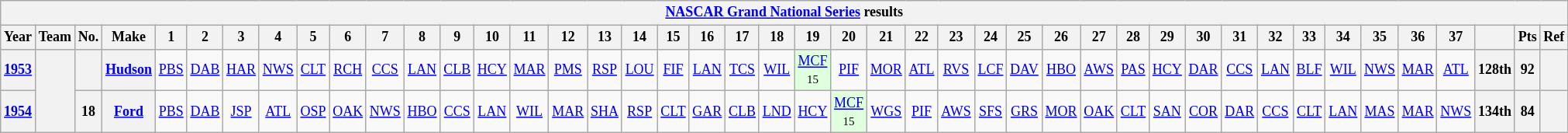<table class="wikitable" style="text-align:center; font-size:75%">
<tr>
<th colspan="51"><a href='#'>NASCAR Grand National Series</a> results</th>
</tr>
<tr>
<th>Year</th>
<th>Team</th>
<th>No.</th>
<th>Make</th>
<th>1</th>
<th>2</th>
<th>3</th>
<th>4</th>
<th>5</th>
<th>6</th>
<th>7</th>
<th>8</th>
<th>9</th>
<th>10</th>
<th>11</th>
<th>12</th>
<th>13</th>
<th>14</th>
<th>15</th>
<th>16</th>
<th>17</th>
<th>18</th>
<th>19</th>
<th>20</th>
<th>21</th>
<th>22</th>
<th>23</th>
<th>24</th>
<th>25</th>
<th>26</th>
<th>27</th>
<th>28</th>
<th>29</th>
<th>30</th>
<th>31</th>
<th>32</th>
<th>33</th>
<th>34</th>
<th>35</th>
<th>36</th>
<th>37</th>
<th></th>
<th>Pts</th>
<th>Ref</th>
</tr>
<tr>
<th><a href='#'>1953</a></th>
<th rowspan=2></th>
<th></th>
<th><a href='#'>Hudson</a></th>
<td><a href='#'>PBS</a></td>
<td><a href='#'>DAB</a></td>
<td><a href='#'>HAR</a></td>
<td><a href='#'>NWS</a></td>
<td><a href='#'>CLT</a></td>
<td><a href='#'>RCH</a></td>
<td><a href='#'>CCS</a></td>
<td><a href='#'>LAN</a></td>
<td><a href='#'>CLB</a></td>
<td><a href='#'>HCY</a></td>
<td><a href='#'>MAR</a></td>
<td><a href='#'>PMS</a></td>
<td><a href='#'>RSP</a></td>
<td><a href='#'>LOU</a></td>
<td><a href='#'>FIF</a></td>
<td><a href='#'>LAN</a></td>
<td><a href='#'>TCS</a></td>
<td><a href='#'>WIL</a></td>
<td style="background:#DFFFDF;"><a href='#'>MCF</a><br><small>15</small></td>
<td><a href='#'>PIF</a></td>
<td><a href='#'>MOR</a></td>
<td><a href='#'>ATL</a></td>
<td><a href='#'>RVS</a></td>
<td><a href='#'>LCF</a></td>
<td><a href='#'>DAV</a></td>
<td><a href='#'>HBO</a></td>
<td><a href='#'>AWS</a></td>
<td><a href='#'>PAS</a></td>
<td><a href='#'>HCY</a></td>
<td><a href='#'>DAR</a></td>
<td><a href='#'>CCS</a></td>
<td><a href='#'>LAN</a></td>
<td><a href='#'>BLF</a></td>
<td><a href='#'>WIL</a></td>
<td><a href='#'>NWS</a></td>
<td><a href='#'>MAR</a></td>
<td><a href='#'>ATL</a></td>
<th>128th</th>
<th>92</th>
<th></th>
</tr>
<tr>
<th><a href='#'>1954</a></th>
<th>18</th>
<th><a href='#'>Ford</a></th>
<td><a href='#'>PBS</a></td>
<td><a href='#'>DAB</a></td>
<td><a href='#'>JSP</a></td>
<td><a href='#'>ATL</a></td>
<td><a href='#'>OSP</a></td>
<td><a href='#'>OAK</a></td>
<td><a href='#'>NWS</a></td>
<td><a href='#'>HBO</a></td>
<td><a href='#'>CCS</a></td>
<td><a href='#'>LAN</a></td>
<td><a href='#'>WIL</a></td>
<td><a href='#'>MAR</a></td>
<td><a href='#'>SHA</a></td>
<td><a href='#'>RSP</a></td>
<td><a href='#'>CLT</a></td>
<td><a href='#'>GAR</a></td>
<td><a href='#'>CLB</a></td>
<td><a href='#'>LND</a></td>
<td><a href='#'>HCY</a></td>
<td style="background:#DFFFDF;"><a href='#'>MCF</a><br><small>15</small></td>
<td><a href='#'>WGS</a></td>
<td><a href='#'>PIF</a></td>
<td><a href='#'>AWS</a></td>
<td><a href='#'>SFS</a></td>
<td><a href='#'>GRS</a></td>
<td><a href='#'>MOR</a></td>
<td><a href='#'>OAK</a></td>
<td><a href='#'>CLT</a></td>
<td><a href='#'>SAN</a></td>
<td><a href='#'>COR</a></td>
<td><a href='#'>DAR</a></td>
<td><a href='#'>CCS</a></td>
<td><a href='#'>CLT</a></td>
<td><a href='#'>LAN</a></td>
<td><a href='#'>MAS</a></td>
<td><a href='#'>MAR</a></td>
<td><a href='#'>NWS</a></td>
<th>134th</th>
<th>84</th>
<th></th>
</tr>
</table>
